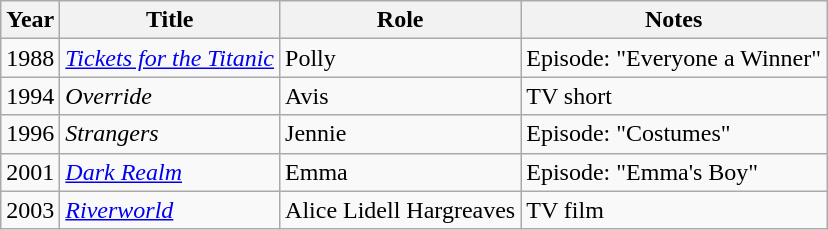<table class="wikitable sortable">
<tr>
<th>Year</th>
<th>Title</th>
<th>Role</th>
<th class="unsortable">Notes</th>
</tr>
<tr>
<td>1988</td>
<td><em><a href='#'>Tickets for the Titanic</a></em></td>
<td>Polly</td>
<td>Episode: "Everyone a Winner"</td>
</tr>
<tr>
<td>1994</td>
<td><em>Override</em></td>
<td>Avis</td>
<td>TV short</td>
</tr>
<tr>
<td>1996</td>
<td><em>Strangers</em></td>
<td>Jennie</td>
<td>Episode: "Costumes"</td>
</tr>
<tr>
<td>2001</td>
<td><em><a href='#'>Dark Realm</a></em></td>
<td>Emma</td>
<td>Episode: "Emma's Boy"</td>
</tr>
<tr>
<td>2003</td>
<td><em><a href='#'>Riverworld</a></em></td>
<td>Alice Lidell Hargreaves</td>
<td>TV film</td>
</tr>
</table>
